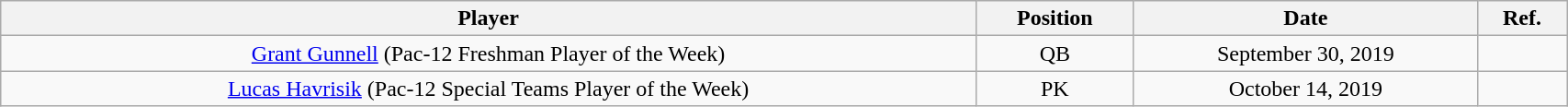<table class="wikitable" style="width: 90%;text-align: center;">
<tr>
<th style=>Player</th>
<th style=>Position</th>
<th style=>Date</th>
<th style=>Ref.</th>
</tr>
<tr align="center">
<td><a href='#'>Grant Gunnell</a> (Pac-12 Freshman Player of the Week)</td>
<td>QB</td>
<td>September 30, 2019</td>
<td></td>
</tr>
<tr>
<td><a href='#'>Lucas Havrisik</a> (Pac-12 Special Teams Player of the Week)</td>
<td>PK</td>
<td>October 14, 2019</td>
<td></td>
</tr>
</table>
